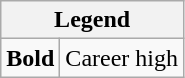<table class="wikitable mw-collapsible">
<tr>
<th colspan="2">Legend</th>
</tr>
<tr>
<td><strong>Bold</strong></td>
<td>Career high</td>
</tr>
</table>
